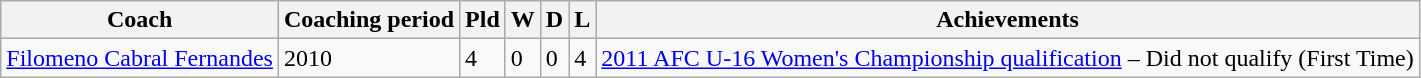<table class="wikitable">
<tr>
<th>Coach</th>
<th>Coaching period</th>
<th>Pld</th>
<th>W</th>
<th>D</th>
<th>L</th>
<th>Achievements</th>
</tr>
<tr>
<td> <a href='#'>Filomeno Cabral Fernandes</a></td>
<td>2010</td>
<td>4</td>
<td>0</td>
<td>0</td>
<td>4</td>
<td><a href='#'>2011 AFC U-16 Women's Championship qualification</a> – Did not qualify (First Time)</td>
</tr>
</table>
